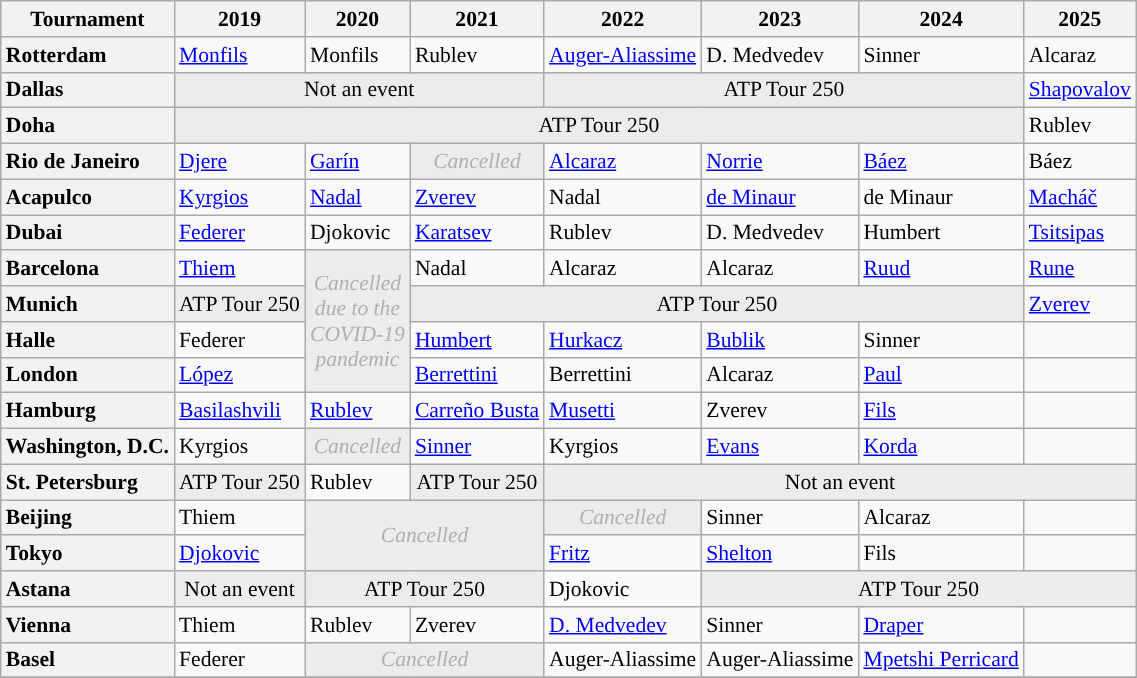<table class="wikitable nowrap plainrowheaders" style="font-size:90%;">
<tr style="background:#ececec;">
<th>Tournament</th>
<th>2019</th>
<th>2020</th>
<th>2021</th>
<th>2022</th>
<th>2023</th>
<th>2024</th>
<th>2025</th>
</tr>
<tr>
<th style="text-align: left;">Rotterdam</th>
<td> <a href='#'>Monfils</a></td>
<td> Monfils</td>
<td> Rublev</td>
<td> <a href='#'>Auger-Aliassime</a></td>
<td> D. Medvedev</td>
<td> Sinner</td>
<td> Alcaraz</td>
</tr>
<tr>
<th style="text-align: left;">Dallas</th>
<td bgcolor=#ececec colspan=3 align=center><span> Not an event</span></td>
<td bgcolor=#ececec colspan=3 align=center><span> ATP Tour 250</span></td>
<td> <a href='#'>Shapovalov</a></td>
</tr>
<tr>
<th style="text-align: left;">Doha</th>
<td bgcolor=#ececec colspan=6 align=center><span> ATP Tour 250</span></td>
<td> Rublev</td>
</tr>
<tr>
<th style="text-align: left;">Rio de Janeiro</th>
<td> <a href='#'>Djere</a></td>
<td> <a href='#'>Garín</a></td>
<td style="background:#ececec; color:#b0b0b0; text-align:center;"><em>Cancelled</em></td>
<td> <a href='#'>Alcaraz</a></td>
<td> <a href='#'>Norrie</a></td>
<td> <a href='#'>Báez</a></td>
<td> Báez</td>
</tr>
<tr>
<th style="text-align: left;">Acapulco</th>
<td> <a href='#'>Kyrgios</a></td>
<td> <a href='#'>Nadal</a></td>
<td> <a href='#'>Zverev</a></td>
<td> Nadal</td>
<td> <a href='#'>de Minaur</a></td>
<td> de Minaur</td>
<td> <a href='#'>Macháč</a></td>
</tr>
<tr>
<th style="text-align: left;">Dubai</th>
<td> <a href='#'>Federer</a></td>
<td> Djokovic</td>
<td> <a href='#'>Karatsev</a></td>
<td> Rublev</td>
<td> D. Medvedev</td>
<td> Humbert</td>
<td> <a href='#'>Tsitsipas</a></td>
</tr>
<tr>
<th style="text-align: left;">Barcelona</th>
<td> <a href='#'>Thiem</a></td>
<td rowspan="4" style="background:#ececec; color:#b0b0b0; text-align:center;"><em>Cancelled<br>due to the<br>COVID-19<br>pandemic</em></td>
<td> Nadal</td>
<td> Alcaraz</td>
<td> Alcaraz</td>
<td> <a href='#'>Ruud</a></td>
<td> <a href='#'>Rune</a></td>
</tr>
<tr>
<th style="text-align: left;">Munich</th>
<td bgcolor=#ececec colspan=1 align=center><span> ATP Tour 250</span></td>
<td bgcolor=#ececec colspan=4 align=center><span> ATP Tour 250</span></td>
<td> <a href='#'>Zverev</a></td>
</tr>
<tr>
<th style="text-align: left;">Halle</th>
<td> Federer</td>
<td> <a href='#'>Humbert</a></td>
<td> <a href='#'>Hurkacz</a></td>
<td> <a href='#'>Bublik</a></td>
<td> Sinner</td>
<td></td>
</tr>
<tr>
<th style="text-align: left;">London</th>
<td> <a href='#'>López</a></td>
<td> <a href='#'>Berrettini</a></td>
<td> Berrettini</td>
<td> Alcaraz</td>
<td> <a href='#'>Paul</a></td>
<td></td>
</tr>
<tr>
<th style="text-align: left;">Hamburg</th>
<td> <a href='#'>Basilashvili</a></td>
<td> <a href='#'>Rublev</a></td>
<td> <a href='#'>Carreño Busta</a></td>
<td> <a href='#'>Musetti</a></td>
<td> Zverev</td>
<td> <a href='#'>Fils</a></td>
<td></td>
</tr>
<tr>
<th style="text-align: left;">Washington, D.C.</th>
<td> Kyrgios</td>
<td style="background:#ececec; color:#b0b0b0; text-align:center;"><em>Cancelled</em></td>
<td> <a href='#'>Sinner</a></td>
<td> Kyrgios</td>
<td> <a href='#'>Evans</a></td>
<td> <a href='#'>Korda</a></td>
<td></td>
</tr>
<tr>
<th style="text-align: left;">St. Petersburg</th>
<td bgcolor=#ececec colspan=1 align=center><span> ATP Tour 250</span></td>
<td> Rublev</td>
<td bgcolor=#ececec colspan=1 align=center><span> ATP Tour 250</span></td>
<td bgcolor=#ececec colspan=4 align=center><span> Not an event</span></td>
</tr>
<tr>
<th style="text-align: left;">Beijing</th>
<td> Thiem</td>
<td rowspan="2" colspan="2" style="background:#ececec; color:#b0b0b0; text-align:center;"><em>Cancelled</em></td>
<td style="background:#ececec; color:#b0b0b0; text-align:center;"><em>Cancelled</em></td>
<td> Sinner</td>
<td> Alcaraz</td>
<td></td>
</tr>
<tr>
<th style="text-align: left;">Tokyo</th>
<td> <a href='#'>Djokovic</a></td>
<td> <a href='#'>Fritz</a></td>
<td> <a href='#'>Shelton</a></td>
<td> Fils</td>
<td></td>
</tr>
<tr>
<th style="text-align: left;">Astana</th>
<td bgcolor=#ececec colspan=1 align=center><span> Not an event</span></td>
<td bgcolor=#ececec colspan=2 align=center><span> ATP Tour 250</span></td>
<td> Djokovic</td>
<td bgcolor=#ececec colspan=3 align=center><span> ATP Tour 250</span></td>
</tr>
<tr>
<th style="text-align: left;">Vienna</th>
<td> Thiem</td>
<td> Rublev</td>
<td> Zverev</td>
<td> <a href='#'>D. Medvedev</a></td>
<td> Sinner</td>
<td> <a href='#'>Draper</a></td>
<td></td>
</tr>
<tr>
<th style="text-align: left;">Basel</th>
<td> Federer</td>
<td colspan=2 style="background:#ececec; color:#b0b0b0; text-align:center;"><em>Cancelled</em></td>
<td> Auger-Aliassime</td>
<td> Auger-Aliassime</td>
<td> <a href='#'>Mpetshi Perricard</a></td>
<td></td>
</tr>
<tr>
</tr>
</table>
